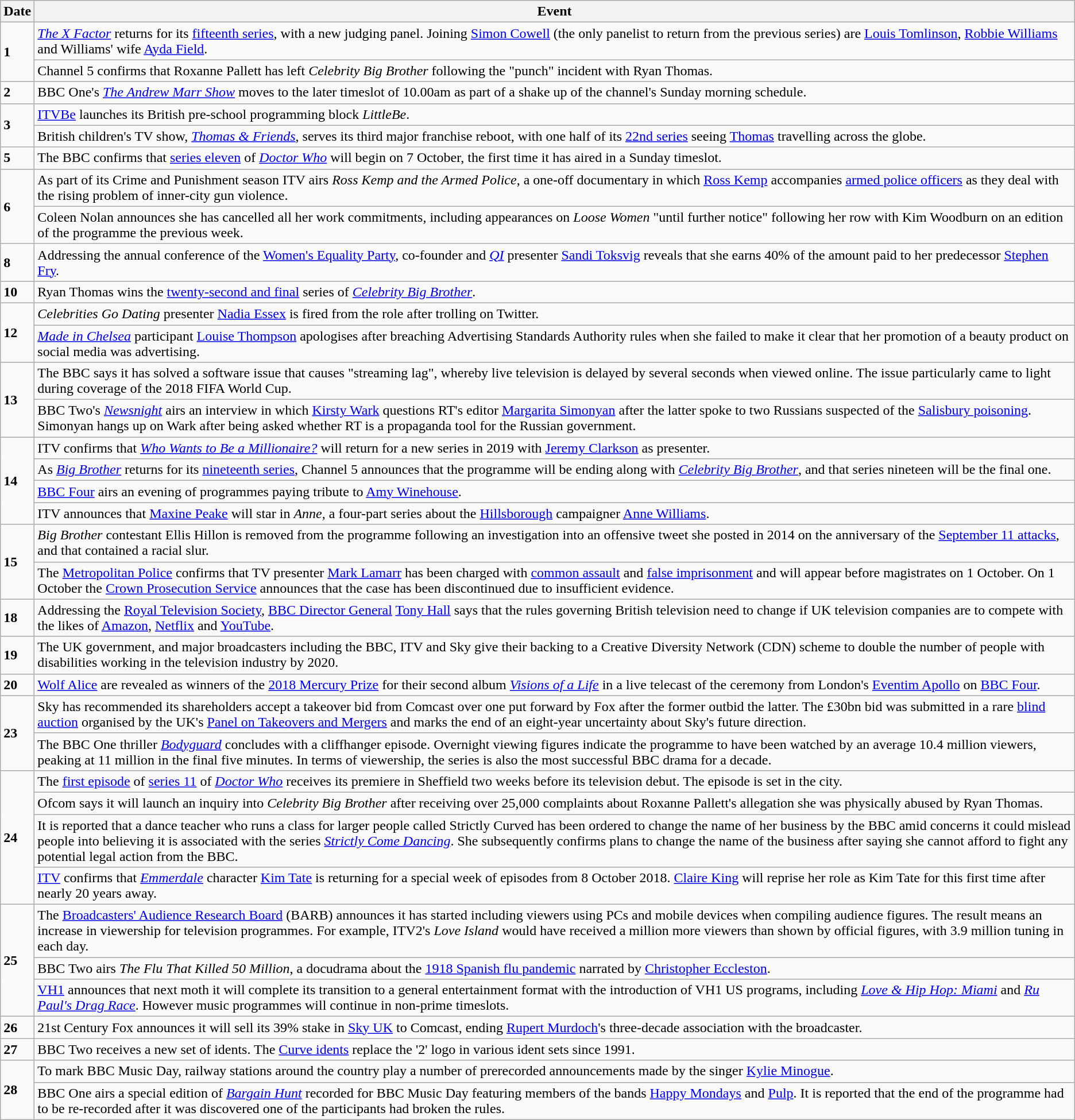<table class="wikitable">
<tr>
<th>Date</th>
<th>Event</th>
</tr>
<tr>
<td rowspan=2><strong>1</strong></td>
<td><em><a href='#'>The X Factor</a></em> returns for its <a href='#'>fifteenth series</a>, with a new judging panel. Joining <a href='#'>Simon Cowell</a> (the only panelist to return from the previous series) are <a href='#'>Louis Tomlinson</a>, <a href='#'>Robbie Williams</a> and Williams' wife <a href='#'>Ayda Field</a>.</td>
</tr>
<tr>
<td>Channel 5 confirms that Roxanne Pallett has left <em>Celebrity Big Brother</em> following the "punch" incident with Ryan Thomas.</td>
</tr>
<tr>
<td><strong>2</strong></td>
<td>BBC One's <em><a href='#'>The Andrew Marr Show</a></em> moves to the later timeslot of 10.00am as part of a shake up of the channel's Sunday morning schedule.</td>
</tr>
<tr>
<td rowspan="2"><strong>3</strong></td>
<td><a href='#'>ITVBe</a> launches its British pre-school programming block <em>LittleBe</em>.</td>
</tr>
<tr>
<td>British children's TV show, <em><a href='#'>Thomas & Friends</a></em>, serves its third major franchise reboot, with one half of its <a href='#'>22nd series</a> seeing <a href='#'>Thomas</a> travelling across the globe.</td>
</tr>
<tr>
<td><strong>5</strong></td>
<td>The BBC confirms that <a href='#'>series eleven</a> of <em><a href='#'>Doctor Who</a></em> will begin on 7 October, the first time it has aired in a Sunday timeslot.</td>
</tr>
<tr>
<td rowspan=2><strong>6</strong></td>
<td>As part of its Crime and Punishment season ITV airs <em>Ross Kemp and the Armed Police</em>, a one-off documentary in which <a href='#'>Ross Kemp</a> accompanies <a href='#'>armed police officers</a> as they deal with the rising problem of inner-city gun violence.</td>
</tr>
<tr>
<td>Coleen Nolan announces she has cancelled all her work commitments, including appearances on <em>Loose Women</em> "until further notice" following her row with Kim Woodburn on an edition of the programme the previous week.</td>
</tr>
<tr>
<td><strong>8</strong></td>
<td>Addressing the annual conference of the <a href='#'>Women's Equality Party</a>, co-founder and <em><a href='#'>QI</a></em> presenter <a href='#'>Sandi Toksvig</a> reveals that she earns 40% of the amount paid to her predecessor <a href='#'>Stephen Fry</a>.</td>
</tr>
<tr>
<td><strong>10</strong></td>
<td>Ryan Thomas wins the <a href='#'>twenty-second and final</a> series of <em><a href='#'>Celebrity Big Brother</a></em>.</td>
</tr>
<tr>
<td rowspan=2><strong>12</strong></td>
<td><em>Celebrities Go Dating</em> presenter <a href='#'>Nadia Essex</a> is fired from the role after trolling on Twitter.</td>
</tr>
<tr>
<td><em><a href='#'>Made in Chelsea</a></em> participant <a href='#'>Louise Thompson</a> apologises after breaching Advertising Standards Authority rules when she failed to make it clear that her promotion of a beauty product on social media was advertising.</td>
</tr>
<tr>
<td rowspan=2><strong>13</strong></td>
<td>The BBC says it has solved a software issue that causes "streaming lag", whereby live television is delayed by several seconds when viewed online. The issue particularly came to light during coverage of the 2018 FIFA World Cup.</td>
</tr>
<tr>
<td>BBC Two's <em><a href='#'>Newsnight</a></em> airs an interview in which <a href='#'>Kirsty Wark</a> questions RT's editor <a href='#'>Margarita Simonyan</a> after the latter spoke to two Russians suspected of the <a href='#'>Salisbury poisoning</a>. Simonyan hangs up on Wark after being asked whether RT is a propaganda tool for the Russian government.</td>
</tr>
<tr>
<td rowspan=4><strong>14</strong></td>
<td>ITV confirms that <em><a href='#'>Who Wants to Be a Millionaire?</a></em> will return for a new series in 2019 with <a href='#'>Jeremy Clarkson</a> as presenter.</td>
</tr>
<tr>
<td>As <em><a href='#'>Big Brother</a></em> returns for its <a href='#'>nineteenth series</a>, Channel 5 announces that the programme will be ending along with <em><a href='#'>Celebrity Big Brother</a></em>, and that series nineteen will be the final one.</td>
</tr>
<tr>
<td><a href='#'>BBC Four</a> airs an evening of programmes paying tribute to <a href='#'>Amy Winehouse</a>.</td>
</tr>
<tr>
<td>ITV announces that <a href='#'>Maxine Peake</a> will star in <em>Anne</em>, a four-part series about the <a href='#'>Hillsborough</a> campaigner <a href='#'>Anne Williams</a>.</td>
</tr>
<tr>
<td rowspan=2><strong>15</strong></td>
<td><em>Big Brother</em> contestant Ellis Hillon is removed from the programme following an investigation into an offensive tweet she posted in 2014 on the anniversary of the <a href='#'>September 11 attacks</a>, and that contained a racial slur.</td>
</tr>
<tr>
<td>The <a href='#'>Metropolitan Police</a> confirms that TV presenter <a href='#'>Mark Lamarr</a> has been charged with <a href='#'>common assault</a> and <a href='#'>false imprisonment</a> and will appear before magistrates on 1 October. On 1 October the <a href='#'>Crown Prosecution Service</a> announces that the case has been discontinued due to insufficient evidence.</td>
</tr>
<tr>
<td><strong>18</strong></td>
<td>Addressing the <a href='#'>Royal Television Society</a>, <a href='#'>BBC Director General</a> <a href='#'>Tony Hall</a> says that the rules governing British television need to change if UK television companies are to compete with the likes of <a href='#'>Amazon</a>, <a href='#'>Netflix</a> and <a href='#'>YouTube</a>.</td>
</tr>
<tr>
<td><strong>19</strong></td>
<td>The UK government, and major broadcasters including the BBC, ITV and Sky give their backing to a Creative Diversity Network (CDN) scheme to double the number of people with disabilities working in the television industry by 2020.</td>
</tr>
<tr>
<td><strong>20</strong></td>
<td><a href='#'>Wolf Alice</a> are revealed as winners of the <a href='#'>2018 Mercury Prize</a> for their second album <em><a href='#'>Visions of a Life</a></em> in a live telecast of the ceremony from London's <a href='#'>Eventim Apollo</a> on <a href='#'>BBC Four</a>.</td>
</tr>
<tr>
<td rowspan=2><strong>23</strong></td>
<td>Sky has recommended its shareholders accept a takeover bid from Comcast over one put forward by Fox after the former outbid the latter. The £30bn bid was submitted in a rare <a href='#'>blind auction</a> organised by the UK's <a href='#'>Panel on Takeovers and Mergers</a> and marks the end of an eight-year uncertainty about Sky's future direction.</td>
</tr>
<tr>
<td>The BBC One thriller <em><a href='#'>Bodyguard</a></em> concludes with a cliffhanger episode. Overnight viewing figures indicate the programme to have been watched by an average 10.4 million viewers, peaking at 11 million in the final five minutes. In terms of viewership, the series is also the most successful BBC drama for a decade.</td>
</tr>
<tr>
<td rowspan=4><strong>24</strong></td>
<td>The <a href='#'>first episode</a> of <a href='#'>series 11</a> of <em><a href='#'>Doctor Who</a></em> receives its premiere in Sheffield two weeks before its television debut. The episode is set in the city.</td>
</tr>
<tr>
<td>Ofcom says it will launch an inquiry into <em>Celebrity Big Brother</em> after receiving over 25,000 complaints about Roxanne Pallett's allegation she was physically abused by Ryan Thomas.</td>
</tr>
<tr>
<td>It is reported that a dance teacher who runs a class for larger people called Strictly Curved has been ordered to change the name of her business by the BBC amid concerns it could mislead people into believing it is associated with the series <em><a href='#'>Strictly Come Dancing</a></em>. She subsequently confirms plans to change the name of the business after saying she cannot afford to fight any potential legal action from the BBC.</td>
</tr>
<tr>
<td><a href='#'>ITV</a> confirms that <em><a href='#'>Emmerdale</a></em> character <a href='#'>Kim Tate</a> is returning for a special week of episodes from 8 October 2018. <a href='#'>Claire King</a> will reprise her role as Kim Tate for this first time after nearly 20 years away.</td>
</tr>
<tr>
<td rowspan=3><strong>25</strong></td>
<td>The <a href='#'>Broadcasters' Audience Research Board</a> (BARB) announces it has started including viewers using PCs and mobile devices when compiling audience figures. The result means an increase in viewership for television programmes. For example, ITV2's <em>Love Island</em> would have received a million more viewers than shown by official figures, with 3.9 million tuning in each day.</td>
</tr>
<tr>
<td>BBC Two airs <em>The Flu That Killed 50 Million</em>, a docudrama about the <a href='#'>1918 Spanish flu pandemic</a> narrated by <a href='#'>Christopher Eccleston</a>.</td>
</tr>
<tr>
<td><a href='#'>VH1</a> announces that next moth it will complete its transition to a general entertainment format with the introduction of VH1 US programs, including <em><a href='#'>Love & Hip Hop: Miami</a></em> and <em><a href='#'>Ru Paul's Drag Race</a></em>. However music programmes will continue in non-prime timeslots.</td>
</tr>
<tr>
<td><strong>26</strong></td>
<td>21st Century Fox announces it will sell its 39% stake in <a href='#'>Sky UK</a> to Comcast, ending <a href='#'>Rupert Murdoch</a>'s three-decade association with the broadcaster.</td>
</tr>
<tr>
<td><strong>27</strong></td>
<td>BBC Two receives a new set of idents. The <a href='#'>Curve idents</a> replace the '2' logo in various ident sets since 1991.</td>
</tr>
<tr>
<td rowspan=2><strong>28</strong></td>
<td>To mark BBC Music Day, railway stations around the country play a number of prerecorded announcements made by the singer <a href='#'>Kylie Minogue</a>.</td>
</tr>
<tr>
<td>BBC One airs a special edition of <em><a href='#'>Bargain Hunt</a></em> recorded for BBC Music Day featuring members of the bands <a href='#'>Happy Mondays</a> and <a href='#'>Pulp</a>. It is reported that the end of the programme had to be re-recorded after it was discovered one of the participants had broken the rules.</td>
</tr>
</table>
